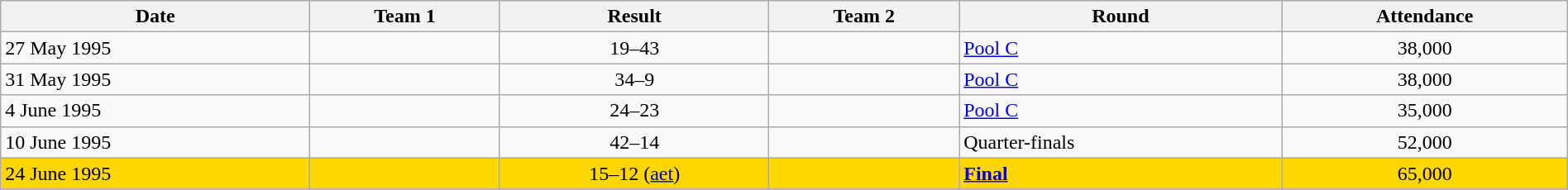<table class="wikitable" style="text-align: left;" width="100%">
<tr>
<th>Date</th>
<th>Team 1</th>
<th>Result</th>
<th>Team 2</th>
<th>Round</th>
<th>Attendance</th>
</tr>
<tr>
<td>27 May 1995</td>
<td></td>
<td style="text-align:center;">19–43</td>
<td></td>
<td><a href='#'>Pool C</a></td>
<td style="text-align:center;">38,000</td>
</tr>
<tr>
<td>31 May 1995</td>
<td></td>
<td style="text-align:center;">34–9</td>
<td></td>
<td><a href='#'>Pool C</a></td>
<td style="text-align:center;">38,000</td>
</tr>
<tr>
<td>4 June 1995</td>
<td></td>
<td style="text-align:center;">24–23</td>
<td></td>
<td><a href='#'>Pool C</a></td>
<td style="text-align:center;">35,000</td>
</tr>
<tr>
<td>10 June 1995</td>
<td></td>
<td style="text-align:center;">42–14</td>
<td></td>
<td>Quarter-finals</td>
<td style="text-align:center;">52,000</td>
</tr>
<tr bgcolor=gold>
<td>24 June 1995</td>
<td></td>
<td style="text-align:center;">15–12 (<a href='#'>aet</a>)</td>
<td></td>
<td><strong><a href='#'>Final</a></strong></td>
<td style="text-align:center;">65,000</td>
</tr>
</table>
